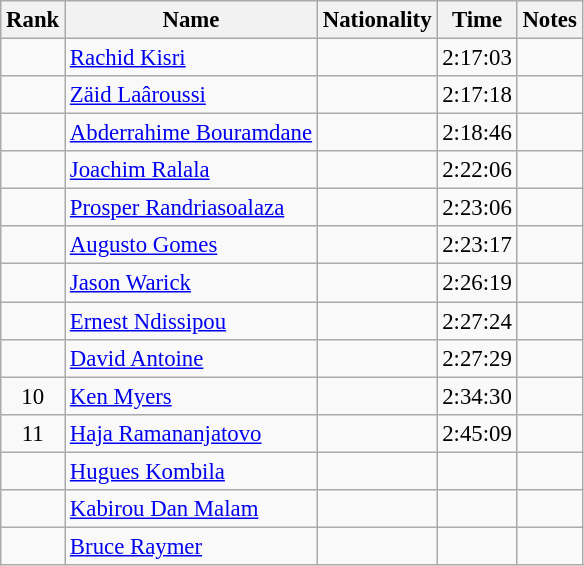<table class="wikitable sortable" style="text-align:center;font-size:95%">
<tr>
<th>Rank</th>
<th>Name</th>
<th>Nationality</th>
<th>Time</th>
<th>Notes</th>
</tr>
<tr>
<td></td>
<td align=left><a href='#'>Rachid Kisri</a></td>
<td align=left></td>
<td>2:17:03</td>
<td></td>
</tr>
<tr>
<td></td>
<td align=left><a href='#'>Zäid Laâroussi</a></td>
<td align=left></td>
<td>2:17:18</td>
<td></td>
</tr>
<tr>
<td></td>
<td align=left><a href='#'>Abderrahime Bouramdane</a></td>
<td align=left></td>
<td>2:18:46</td>
<td></td>
</tr>
<tr>
<td></td>
<td align=left><a href='#'>Joachim Ralala</a></td>
<td align=left></td>
<td>2:22:06</td>
<td></td>
</tr>
<tr>
<td></td>
<td align=left><a href='#'>Prosper Randriasoalaza</a></td>
<td align=left></td>
<td>2:23:06</td>
<td></td>
</tr>
<tr>
<td></td>
<td align=left><a href='#'>Augusto Gomes</a></td>
<td align=left></td>
<td>2:23:17</td>
<td></td>
</tr>
<tr>
<td></td>
<td align=left><a href='#'>Jason Warick</a></td>
<td align=left></td>
<td>2:26:19</td>
<td></td>
</tr>
<tr>
<td></td>
<td align=left><a href='#'>Ernest Ndissipou</a></td>
<td align=left></td>
<td>2:27:24</td>
<td></td>
</tr>
<tr>
<td></td>
<td align=left><a href='#'>David Antoine</a></td>
<td align=left></td>
<td>2:27:29</td>
<td></td>
</tr>
<tr>
<td>10</td>
<td align=left><a href='#'>Ken Myers</a></td>
<td align=left></td>
<td>2:34:30</td>
<td></td>
</tr>
<tr>
<td>11</td>
<td align=left><a href='#'>Haja Ramananjatovo</a></td>
<td align=left></td>
<td>2:45:09</td>
<td></td>
</tr>
<tr>
<td></td>
<td align=left><a href='#'>Hugues Kombila</a></td>
<td align=left></td>
<td></td>
<td></td>
</tr>
<tr>
<td></td>
<td align=left><a href='#'>Kabirou Dan Malam</a></td>
<td align=left></td>
<td></td>
<td></td>
</tr>
<tr>
<td></td>
<td align=left><a href='#'>Bruce Raymer</a></td>
<td align=left></td>
<td></td>
<td></td>
</tr>
</table>
